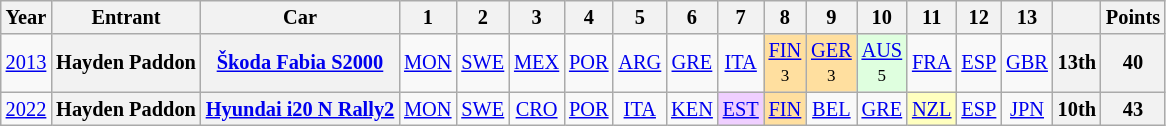<table class="wikitable" border="1" style="text-align:center; font-size:85%;">
<tr>
<th>Year</th>
<th>Entrant</th>
<th>Car</th>
<th>1</th>
<th>2</th>
<th>3</th>
<th>4</th>
<th>5</th>
<th>6</th>
<th>7</th>
<th>8</th>
<th>9</th>
<th>10</th>
<th>11</th>
<th>12</th>
<th>13</th>
<th></th>
<th>Points</th>
</tr>
<tr>
<td><a href='#'>2013</a></td>
<th nowrap>Hayden Paddon</th>
<th nowrap><a href='#'>Škoda Fabia S2000</a></th>
<td><a href='#'>MON</a><br><small></small></td>
<td><a href='#'>SWE</a><br><small></small></td>
<td><a href='#'>MEX</a><br><small></small></td>
<td><a href='#'>POR</a><br><small></small></td>
<td><a href='#'>ARG</a><br><small></small></td>
<td><a href='#'>GRE</a><br><small></small></td>
<td><a href='#'>ITA</a><br><small></small></td>
<td style="background:#FFDF9F;"><a href='#'>FIN</a><br><small>3</small></td>
<td style="background:#FFDF9F;"><a href='#'>GER</a><br><small>3</small></td>
<td style="background:#DFFFDF;"><a href='#'>AUS</a><br><small>5</small></td>
<td><a href='#'>FRA</a><br><small></small></td>
<td><a href='#'>ESP</a><br><small></small></td>
<td><a href='#'>GBR</a><br><small></small></td>
<th>13th</th>
<th>40</th>
</tr>
<tr>
<td><a href='#'>2022</a></td>
<th nowrap>Hayden Paddon</th>
<th nowrap><a href='#'>Hyundai i20 N Rally2</a></th>
<td><a href='#'>MON</a></td>
<td><a href='#'>SWE</a></td>
<td><a href='#'>CRO</a></td>
<td><a href='#'>POR</a></td>
<td><a href='#'>ITA</a></td>
<td><a href='#'>KEN</a></td>
<td style="background:#EFCFFF;"><a href='#'>EST</a><br></td>
<td style="background:#FFDF9F;"><a href='#'>FIN</a><br></td>
<td><a href='#'>BEL</a></td>
<td><a href='#'>GRE</a></td>
<td style="background:#FFFFBF;"><a href='#'>NZL</a><br></td>
<td><a href='#'>ESP</a></td>
<td><a href='#'>JPN</a></td>
<th>10th</th>
<th>43</th>
</tr>
</table>
